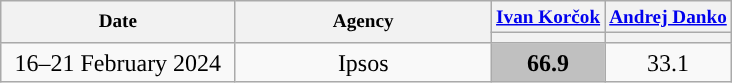<table class="wikitable" style="text-align:center;">
<tr style="font-size:80%;">
<th style="width:150px;" rowspan="2">Date</th>
<th style="width:165px;" rowspan="2">Agency</th>
<th><a href='#'>Ivan Korčok</a></th>
<th><a href='#'>Andrej Danko</a></th>
</tr>
<tr>
<th style="background:"></th>
<th style="background:"></th>
</tr>
<tr>
<td>16–21 February 2024</td>
<td>Ipsos</td>
<td style="background:#C0C0C0;"><strong>66.9</strong></td>
<td>33.1</td>
</tr>
</table>
